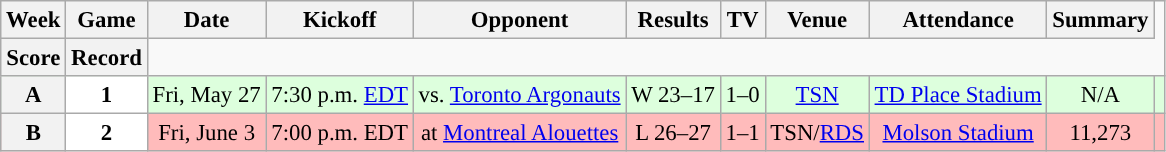<table class="wikitable" style="font-size: 95%;">
<tr>
<th scope="col">Week</th>
<th scope="col">Game</th>
<th scope="col">Date</th>
<th scope="col">Kickoff</th>
<th scope="col">Opponent</th>
<th scope="col">Results</th>
<th scope="col">TV</th>
<th scope="col">Venue</th>
<th scope="col">Attendance</th>
<th scope="col">Summary</th>
</tr>
<tr>
<th scope="col">Score</th>
<th scope="col">Record</th>
</tr>
<tr align="center" bgcolor="#ddffdd">
<th align="center">A</th>
<th style="text-align:center; background:white;"><span>1</span></th>
<td align="center">Fri, May 27</td>
<td align="center">7:30 p.m. <a href='#'>EDT</a></td>
<td align="center">vs. <a href='#'>Toronto Argonauts</a></td>
<td align="center">W 23–17</td>
<td align="center">1–0</td>
<td align="center"><a href='#'>TSN</a></td>
<td align="center"><a href='#'>TD Place Stadium</a></td>
<td align="center">N/A</td>
<td align="center"></td>
</tr>
<tr align="center" bgcolor="#ffbbbb">
<th align="center">B</th>
<th style="text-align:center; background:white;"><span>2</span></th>
<td align="center">Fri, June 3</td>
<td align="center">7:00 p.m. EDT</td>
<td align="center">at <a href='#'>Montreal Alouettes</a></td>
<td align="center">L 26–27</td>
<td align="center">1–1</td>
<td align="center">TSN/<a href='#'>RDS</a></td>
<td align="center"><a href='#'>Molson Stadium</a></td>
<td align="center">11,273</td>
<td align="center"></td>
</tr>
</table>
